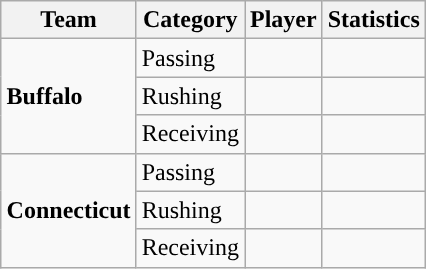<table class="wikitable" style="float: right;">
<tr>
<th>Team</th>
<th>Category</th>
<th>Player</th>
<th>Statistics</th>
</tr>
<tr>
<td rowspan=3><strong>Buffalo</strong></td>
<td>Passing</td>
<td></td>
<td></td>
</tr>
<tr>
<td>Rushing</td>
<td></td>
<td></td>
</tr>
<tr>
<td>Receiving</td>
<td></td>
<td></td>
</tr>
<tr>
<td rowspan=3><strong>Connecticut</strong></td>
<td>Passing</td>
<td></td>
<td></td>
</tr>
<tr>
<td>Rushing</td>
<td></td>
<td></td>
</tr>
<tr>
<td>Receiving</td>
<td></td>
<td></td>
</tr>
</table>
